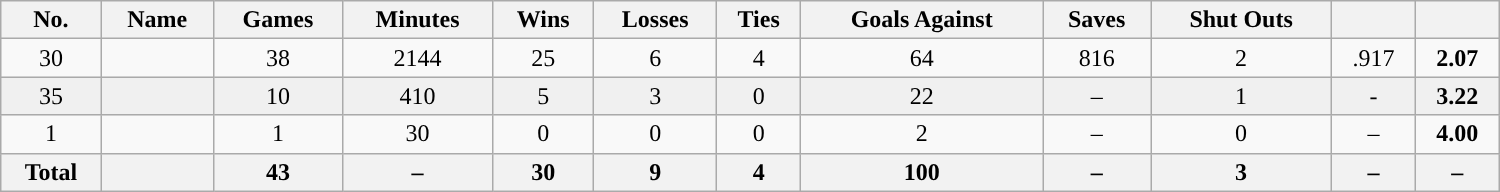<table class="wikitable sortable" width ="1000">
<tr align="center">
<th><strong>No.</strong></th>
<th><strong>Name</strong></th>
<th><strong>Games</strong></th>
<th><strong>Minutes</strong></th>
<th><strong>Wins</strong></th>
<th><strong>Losses</strong></th>
<th><strong>Ties</strong></th>
<th><strong>Goals Against</strong></th>
<th><strong>Saves</strong></th>
<th><strong>Shut Outs</strong></th>
<th><strong><a href='#'></a></strong></th>
<th><strong><a href='#'></a></strong></th>
</tr>
<tr align="center">
<td>30</td>
<td></td>
<td>38</td>
<td>2144</td>
<td>25</td>
<td>6</td>
<td>4</td>
<td>64</td>
<td>816</td>
<td>2</td>
<td>.917</td>
<td><strong>2.07</strong></td>
</tr>
<tr align="center" bgcolor="#f0f0f0">
<td>35</td>
<td></td>
<td>10</td>
<td>410</td>
<td>5</td>
<td>3</td>
<td>0</td>
<td>22</td>
<td>–</td>
<td>1</td>
<td>-</td>
<td><strong>3.22</strong></td>
</tr>
<tr align="center">
<td>1</td>
<td></td>
<td>1</td>
<td>30</td>
<td>0</td>
<td>0</td>
<td>0</td>
<td>2</td>
<td>–</td>
<td>0</td>
<td>–</td>
<td><strong>4.00</strong></td>
</tr>
<tr>
<th>Total</th>
<th></th>
<th>43</th>
<th>–</th>
<th>30</th>
<th>9</th>
<th>4</th>
<th>100</th>
<th>–</th>
<th>3</th>
<th>–</th>
<th>–</th>
</tr>
</table>
